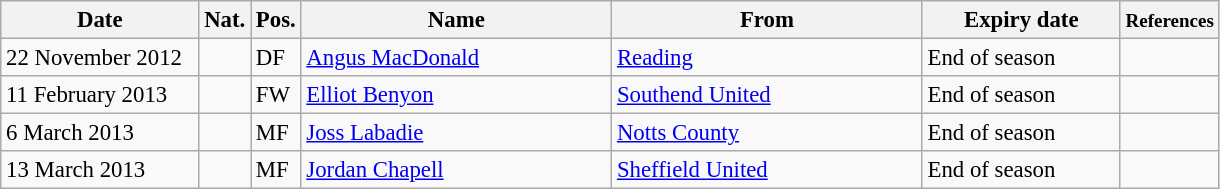<table class="wikitable" style="font-size: 95%; text-align: left;">
<tr>
<th width=125>Date</th>
<th>Nat.</th>
<th>Pos.</th>
<th width=200>Name</th>
<th width=200>From</th>
<th width=125>Expiry date</th>
<th><small>References</small></th>
</tr>
<tr>
<td>22 November 2012</td>
<td></td>
<td>DF</td>
<td><a href='#'>Angus MacDonald</a></td>
<td><a href='#'>Reading</a></td>
<td>End of season</td>
<td align="center"></td>
</tr>
<tr>
<td>11 February 2013</td>
<td></td>
<td>FW</td>
<td><a href='#'>Elliot Benyon</a></td>
<td><a href='#'>Southend United</a></td>
<td>End of season</td>
<td align="center"></td>
</tr>
<tr>
<td>6 March 2013</td>
<td></td>
<td>MF</td>
<td><a href='#'>Joss Labadie</a></td>
<td><a href='#'>Notts County</a></td>
<td>End of season</td>
<td align="center"></td>
</tr>
<tr>
<td>13 March 2013</td>
<td></td>
<td>MF</td>
<td><a href='#'>Jordan Chapell</a></td>
<td><a href='#'>Sheffield United</a></td>
<td>End of season</td>
<td align="center"></td>
</tr>
</table>
